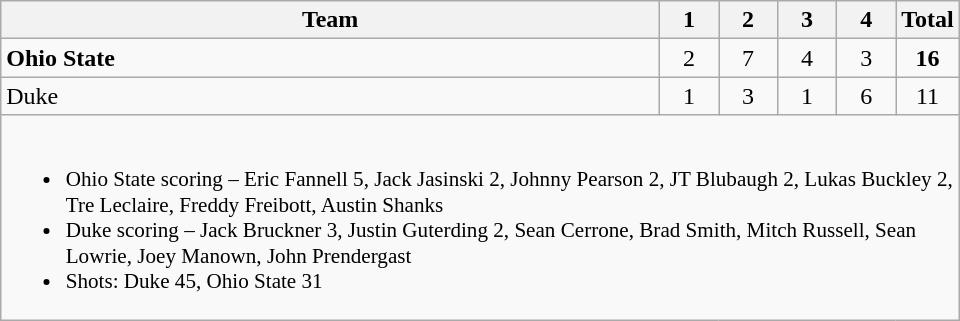<table class="wikitable" style="text-align:center; max-width:40em">
<tr>
<th>Team</th>
<th style="width:2em">1</th>
<th style="width:2em">2</th>
<th style="width:2em">3</th>
<th style="width:2em">4</th>
<th style="width:2em">Total</th>
</tr>
<tr>
<td style="text-align:left"><strong>Ohio State</strong></td>
<td>2</td>
<td>7</td>
<td>4</td>
<td>3</td>
<td><strong>16</strong></td>
</tr>
<tr>
<td style="text-align:left">Duke</td>
<td>1</td>
<td>3</td>
<td>1</td>
<td>6</td>
<td>11</td>
</tr>
<tr>
<td colspan=6 style="text-align:left; font-size:88%;"><br><ul><li>Ohio State scoring – Eric Fannell 5, Jack Jasinski 2, Johnny Pearson 2, JT Blubaugh 2, Lukas Buckley 2, Tre Leclaire, Freddy Freibott, Austin Shanks</li><li>Duke scoring – Jack Bruckner 3, Justin Guterding 2, Sean Cerrone, Brad Smith, Mitch Russell, Sean Lowrie, Joey Manown, John Prendergast</li><li>Shots: Duke 45, Ohio State 31</li></ul></td>
</tr>
</table>
